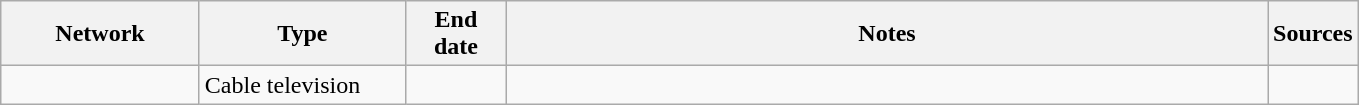<table class="wikitable">
<tr>
<th style="text-align:center; width:125px">Network</th>
<th style="text-align:center; width:130px">Type</th>
<th style="text-align:center; width:60px">End date</th>
<th style="text-align:center; width:500px">Notes</th>
<th style="text-align:center; width:30px">Sources</th>
</tr>
<tr>
<td><a href='#'></a></td>
<td>Cable television</td>
<td></td>
<td></td>
<td></td>
</tr>
</table>
